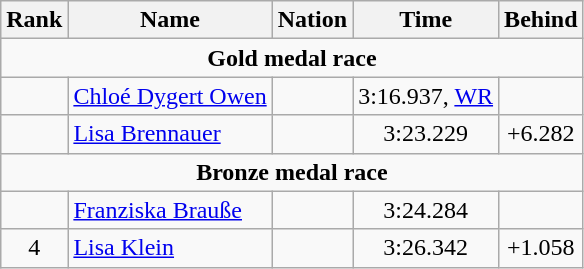<table class="wikitable" style="text-align:center">
<tr>
<th>Rank</th>
<th>Name</th>
<th>Nation</th>
<th>Time</th>
<th>Behind</th>
</tr>
<tr>
<td colspan=5><strong>Gold medal race</strong></td>
</tr>
<tr>
<td></td>
<td align=left><a href='#'>Chloé Dygert Owen</a></td>
<td align=left></td>
<td>3:16.937, <a href='#'>WR</a></td>
<td></td>
</tr>
<tr>
<td></td>
<td align=left><a href='#'>Lisa Brennauer</a></td>
<td align=left></td>
<td>3:23.229</td>
<td>+6.282</td>
</tr>
<tr>
<td colspan=5><strong>Bronze medal race</strong></td>
</tr>
<tr>
<td></td>
<td align=left><a href='#'>Franziska Brauße</a></td>
<td align=left></td>
<td>3:24.284</td>
<td></td>
</tr>
<tr>
<td>4</td>
<td align=left><a href='#'>Lisa Klein</a></td>
<td align=left></td>
<td>3:26.342</td>
<td>+1.058</td>
</tr>
</table>
